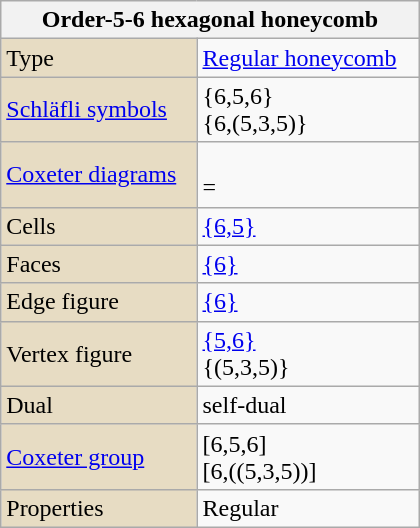<table class="wikitable" align="right" style="margin-left:10px" width=280>
<tr>
<th bgcolor=#e7dcc3 colspan=2>Order-5-6 hexagonal honeycomb</th>
</tr>
<tr>
<td bgcolor=#e7dcc3>Type</td>
<td><a href='#'>Regular honeycomb</a></td>
</tr>
<tr>
<td bgcolor=#e7dcc3><a href='#'>Schläfli symbols</a></td>
<td>{6,5,6}<br>{6,(5,3,5)}</td>
</tr>
<tr>
<td bgcolor=#e7dcc3><a href='#'>Coxeter diagrams</a></td>
<td><br> = </td>
</tr>
<tr>
<td bgcolor=#e7dcc3>Cells</td>
<td><a href='#'>{6,5}</a> </td>
</tr>
<tr>
<td bgcolor=#e7dcc3>Faces</td>
<td><a href='#'>{6}</a></td>
</tr>
<tr>
<td bgcolor=#e7dcc3>Edge figure</td>
<td><a href='#'>{6}</a></td>
</tr>
<tr>
<td bgcolor=#e7dcc3>Vertex figure</td>
<td><a href='#'>{5,6}</a> <br>{(5,3,5)} </td>
</tr>
<tr>
<td bgcolor=#e7dcc3>Dual</td>
<td>self-dual</td>
</tr>
<tr>
<td bgcolor=#e7dcc3><a href='#'>Coxeter group</a></td>
<td>[6,5,6]<br>[6,((5,3,5))]</td>
</tr>
<tr>
<td bgcolor=#e7dcc3>Properties</td>
<td>Regular</td>
</tr>
</table>
